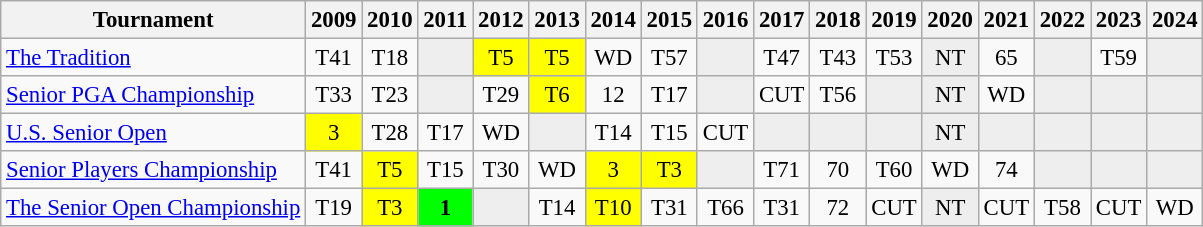<table class="wikitable" style="font-size:95%;text-align:center;">
<tr>
<th>Tournament</th>
<th>2009</th>
<th>2010</th>
<th>2011</th>
<th>2012</th>
<th>2013</th>
<th>2014</th>
<th>2015</th>
<th>2016</th>
<th>2017</th>
<th>2018</th>
<th>2019</th>
<th>2020</th>
<th>2021</th>
<th>2022</th>
<th>2023</th>
<th>2024</th>
</tr>
<tr>
<td align=left><a href='#'>The Tradition</a></td>
<td>T41</td>
<td>T18</td>
<td style="background:#eeeeee;"></td>
<td style="background:yellow;">T5</td>
<td style="background:yellow;">T5</td>
<td>WD</td>
<td>T57</td>
<td style="background:#eeeeee;"></td>
<td>T47</td>
<td>T43</td>
<td>T53</td>
<td style="background:#eeeeee;">NT</td>
<td>65</td>
<td style="background:#eeeeee;"></td>
<td>T59</td>
<td style="background:#eeeeee;"></td>
</tr>
<tr>
<td align=left><a href='#'>Senior PGA Championship</a></td>
<td>T33</td>
<td>T23</td>
<td style="background:#eeeeee;"></td>
<td>T29</td>
<td style="background:yellow;">T6</td>
<td>12</td>
<td>T17</td>
<td style="background:#eeeeee;"></td>
<td>CUT</td>
<td>T56</td>
<td style="background:#eeeeee;"></td>
<td style="background:#eeeeee;">NT</td>
<td>WD</td>
<td style="background:#eeeeee;"></td>
<td style="background:#eeeeee;"></td>
<td style="background:#eeeeee;"></td>
</tr>
<tr>
<td align=left><a href='#'>U.S. Senior Open</a></td>
<td style="background:yellow;">3</td>
<td>T28</td>
<td>T17</td>
<td>WD</td>
<td style="background:#eeeeee;"></td>
<td>T14</td>
<td>T15</td>
<td>CUT</td>
<td style="background:#eeeeee;"></td>
<td style="background:#eeeeee;"></td>
<td style="background:#eeeeee;"></td>
<td style="background:#eeeeee;">NT</td>
<td style="background:#eeeeee;"></td>
<td style="background:#eeeeee;"></td>
<td style="background:#eeeeee;"></td>
<td style="background:#eeeeee;"></td>
</tr>
<tr>
<td align=left><a href='#'>Senior Players Championship</a></td>
<td>T41</td>
<td style="background:yellow;">T5</td>
<td>T15</td>
<td>T30</td>
<td>WD</td>
<td style="background:yellow;">3</td>
<td style="background:yellow;">T3</td>
<td style="background:#eeeeee;"></td>
<td>T71</td>
<td>70</td>
<td>T60</td>
<td>WD</td>
<td>74</td>
<td style="background:#eeeeee;"></td>
<td style="background:#eeeeee;"></td>
<td style="background:#eeeeee;"></td>
</tr>
<tr>
<td align=left><a href='#'>The Senior Open Championship</a></td>
<td>T19</td>
<td style="background:yellow;">T3</td>
<td style="background:lime;"><strong>1</strong></td>
<td style="background:#eeeeee;"></td>
<td>T14</td>
<td style="background:yellow;">T10</td>
<td>T31</td>
<td>T66</td>
<td>T31</td>
<td>72</td>
<td>CUT</td>
<td style="background:#eeeeee;">NT</td>
<td>CUT</td>
<td>T58</td>
<td>CUT</td>
<td>WD</td>
</tr>
</table>
